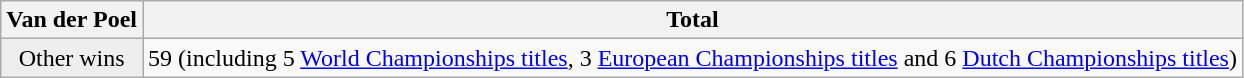<table class="wikitable plainrowheaders">
<tr>
<th scope="col">Van der Poel</th>
<th scope="col">Total</th>
</tr>
<tr style="text-align:center;">
<td style="background:#eeeeee">Other wins</td>
<td>59 (including 5 <a href='#'>World Championships titles</a>, 3 <a href='#'>European Championships titles</a> and 6 <a href='#'>Dutch Championships titles</a>)</td>
</tr>
</table>
